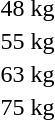<table>
<tr>
<td rowspan=2>48 kg<br></td>
<td rowspan=2></td>
<td rowspan=2></td>
<td></td>
</tr>
<tr>
<td></td>
</tr>
<tr>
<td rowspan=2>55 kg<br></td>
<td rowspan=2></td>
<td rowspan=2></td>
<td></td>
</tr>
<tr>
<td></td>
</tr>
<tr>
<td rowspan=2>63 kg<br></td>
<td rowspan=2></td>
<td rowspan=2></td>
<td></td>
</tr>
<tr>
<td></td>
</tr>
<tr>
<td rowspan=2>75 kg<br></td>
<td rowspan=2></td>
<td rowspan=2></td>
<td></td>
</tr>
<tr>
<td></td>
</tr>
</table>
